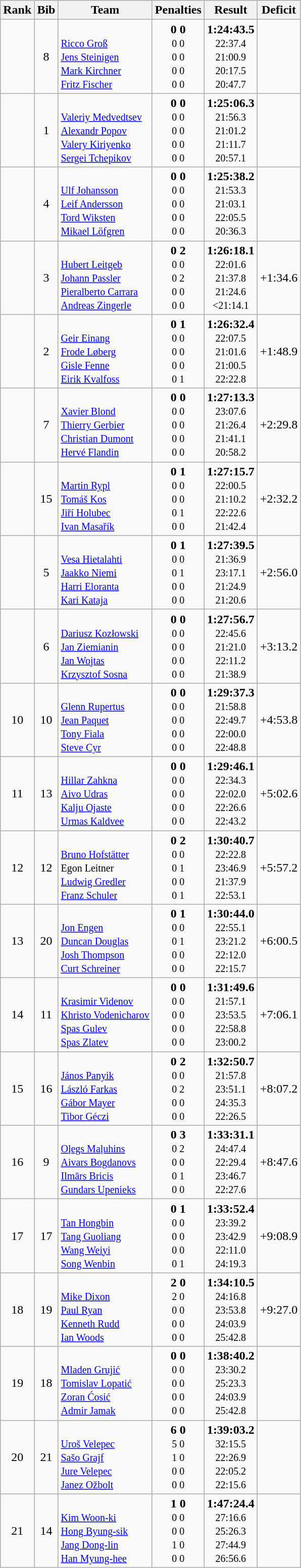<table class="wikitable sortable" style="text-align:center">
<tr>
<th>Rank</th>
<th>Bib</th>
<th>Team</th>
<th>Penalties</th>
<th>Result</th>
<th>Deficit</th>
</tr>
<tr>
<td></td>
<td>8</td>
<td align=left><br><small><a href='#'>Ricco Groß</a><br><a href='#'>Jens Steinigen</a><br><a href='#'>Mark Kirchner</a><br><a href='#'>Fritz Fischer</a></small></td>
<td><strong>0 0</strong><br><small>0 0<br>0 0<br>0 0<br>0 0</small></td>
<td><strong>1:24:43.5</strong><br><small>22:37.4<br>21:00.9<br>20:17.5<br>20:47.7</small></td>
<td></td>
</tr>
<tr>
<td></td>
<td>1</td>
<td align=left><br><small><a href='#'>Valeriy Medvedtsev</a><br><a href='#'>Alexandr Popov</a><br><a href='#'>Valery Kiriyenko</a><br><a href='#'>Sergei Tchepikov</a></small></td>
<td><strong>0 0</strong><br><small>0 0<br>0 0<br>0 0<br>0 0</small></td>
<td><strong>1:25:06.3</strong><br><small>21:56.3<br>21:01.2<br>21:11.7<br>20:57.1</small></td>
<td></td>
</tr>
<tr>
<td></td>
<td>4</td>
<td align=left><br><small><a href='#'>Ulf Johansson</a><br><a href='#'>Leif Andersson</a><br><a href='#'>Tord Wiksten</a><br><a href='#'>Mikael Löfgren</a></small></td>
<td><strong>0 0</strong><br><small>0 0<br>0 0<br>0 0<br>0 0</small></td>
<td><strong>1:25:38.2</strong><br><small>21:53.3<br>21:03.1<br>22:05.5<br>20:36.3</small></td>
<td></td>
</tr>
<tr>
<td></td>
<td>3</td>
<td align=left><br><small><a href='#'>Hubert Leitgeb</a><br><a href='#'>Johann Passler</a><br><a href='#'>Pieralberto Carrara</a><br><a href='#'>Andreas Zingerle</a></small></td>
<td><strong>0 2</strong><br><small>0 0<br>0 2<br>0 0<br>0 0</small></td>
<td><strong>1:26:18.1</strong><br><small>22:01.6<br>21:37.8<br>21:24.6<br><21:14.1</small></td>
<td>+1:34.6</td>
</tr>
<tr>
<td></td>
<td>2</td>
<td align=left><br><small><a href='#'>Geir Einang</a><br><a href='#'>Frode Løberg</a><br><a href='#'>Gisle Fenne</a><br><a href='#'>Eirik Kvalfoss</a></small></td>
<td><strong>0 1</strong><br> <small>0 0<br>0 0<br>0 0<br>0 1</small></td>
<td><strong>1:26:32.4</strong><br><small>22:07.5<br>21:01.6<br>21:00.5<br>22:22.8</small></td>
<td>+1:48.9</td>
</tr>
<tr>
<td></td>
<td>7</td>
<td align=left><br><small><a href='#'>Xavier Blond</a><br><a href='#'>Thierry Gerbier</a><br><a href='#'>Christian Dumont</a><br><a href='#'>Hervé Flandin</a></small></td>
<td><strong>0 0</strong><br><small>0 0<br>0 0<br>0 0<br>0 0</small></td>
<td><strong>1:27:13.3</strong><br><small>23:07.6<br>21:26.4<br>21:41.1<br>20:58.2</small></td>
<td>+2:29.8</td>
</tr>
<tr>
<td></td>
<td>15</td>
<td align=left><br><small><a href='#'>Martin Rypl</a><br><a href='#'>Tomáš Kos</a><br><a href='#'>Jiří Holubec</a><br><a href='#'>Ivan Masařík</a></small></td>
<td><strong>0 1</strong><br><small>0 0<br>0 0<br>0 1<br>0 0</small></td>
<td><strong>1:27:15.7</strong><br><small>22:00.5<br>21:10.2<br>22:22.6<br>21:42.4</small></td>
<td>+2:32.2</td>
</tr>
<tr>
<td></td>
<td>5</td>
<td align=left><br><small><a href='#'>Vesa Hietalahti</a><br><a href='#'>Jaakko Niemi</a><br><a href='#'>Harri Eloranta</a><br><a href='#'>Kari Kataja</a></small></td>
<td><strong>0 1</strong><br><small>0 0<br>0 1<br>0 0<br>0 0</small></td>
<td><strong>1:27:39.5</strong><br><small>21:36.9<br>23:17.1<br>21:24.9<br>21:20.6</small></td>
<td>+2:56.0</td>
</tr>
<tr>
<td></td>
<td>6</td>
<td align=left><br><small><a href='#'>Dariusz Kozłowski</a><br><a href='#'>Jan Ziemianin</a><br><a href='#'>Jan Wojtas</a><br><a href='#'>Krzysztof Sosna</a></small></td>
<td><strong>0 0</strong><br><small>0 0<br>0 0<br>0 0<br>0 0</small></td>
<td><strong>1:27:56.7</strong><br><small>22:45.6<br>21:21.0<br>22:11.2<br>21:38.9</small></td>
<td>+3:13.2</td>
</tr>
<tr>
<td>10</td>
<td>10</td>
<td align=left><br><small><a href='#'>Glenn Rupertus</a><br><a href='#'>Jean Paquet</a><br><a href='#'>Tony Fiala</a><br><a href='#'>Steve Cyr</a></small></td>
<td><strong>0 0</strong><br><small>0 0<br>0 0<br>0 0<br>0 0</small></td>
<td><strong>1:29:37.3</strong><br><small>21:58.8<br>22:49.7<br>22:00.0<br>22:48.8</small></td>
<td>+4:53.8</td>
</tr>
<tr>
<td>11</td>
<td>13</td>
<td align=left><br><small><a href='#'>Hillar Zahkna</a><br><a href='#'>Aivo Udras</a><br><a href='#'>Kalju Ojaste</a><br><a href='#'>Urmas Kaldvee</a></small></td>
<td><strong>0 0</strong><br><small>0 0<br>0 0<br>0 0<br>0 0</small></td>
<td><strong>1:29:46.1</strong><br><small>22:34.3<br>22:02.0<br>22:26.6<br>22:43.2</small></td>
<td>+5:02.6</td>
</tr>
<tr>
<td>12</td>
<td>12</td>
<td align=left><br><small><a href='#'>Bruno Hofstätter</a><br>Egon Leitner<br><a href='#'>Ludwig Gredler</a><br><a href='#'>Franz Schuler</a></small></td>
<td><strong>0 2</strong><br><small>0 0<br>0 1<br>0 0<br>0 1</small></td>
<td><strong>1:30:40.7</strong><br><small>22:22.8<br>23:46.9<br>21:37.9<br>22:53.1</small></td>
<td>+5:57.2</td>
</tr>
<tr>
<td>13</td>
<td>20</td>
<td align=left><br><small><a href='#'>Jon Engen</a><br><a href='#'>Duncan Douglas</a><br><a href='#'>Josh Thompson</a><br><a href='#'>Curt Schreiner</a></small></td>
<td><strong>0 1</strong><br><small>0 0<br>0 1<br>0 0<br>0 0</small></td>
<td><strong>1:30:44.0</strong><br><small>22:55.1<br>23:21.2<br>22:12.0<br>22:15.7</small></td>
<td>+6:00.5</td>
</tr>
<tr>
<td>14</td>
<td>11</td>
<td align=left><br><small><a href='#'>Krasimir Videnov</a><br><a href='#'>Khristo Vodenicharov</a><br><a href='#'>Spas Gulev</a><br><a href='#'>Spas Zlatev</a></small></td>
<td><strong>0 0</strong><br><small>0 0<br>0 0<br>0 0<br>0 0</small></td>
<td><strong>1:31:49.6</strong><br><small>21:57.1<br>23:53.5<br>22:58.8<br>23:00.2</small></td>
<td>+7:06.1</td>
</tr>
<tr>
<td>15</td>
<td>16</td>
<td align=left><br><small><a href='#'>János Panyik</a><br><a href='#'>László Farkas</a><br><a href='#'>Gábor Mayer</a><br><a href='#'>Tibor Géczi</a></small></td>
<td><strong>0 2</strong><br><small>0 0<br>0 2<br>0 0<br>0 0</small></td>
<td><strong>1:32:50.7</strong><br><small>21:57.8<br>23:51.1<br>24:35.3<br>22:26.5</small></td>
<td>+8:07.2</td>
</tr>
<tr>
<td>16</td>
<td>9</td>
<td align=left><br><small><a href='#'>Oļegs Maļuhins</a><br><a href='#'>Aivars Bogdanovs</a><br><a href='#'>Ilmārs Bricis</a><br><a href='#'>Gundars Upenieks</a></small></td>
<td><strong>0 3</strong><br><small>0 2<br>0 0<br>0 1<br>0 0</small></td>
<td><strong>1:33:31.1</strong><br><small>24:47.4<br>22:29.4<br>23:46.7<br>22:27.6</small></td>
<td>+8:47.6</td>
</tr>
<tr>
<td>17</td>
<td>17</td>
<td align=left><br><small><a href='#'>Tan Hongbin</a><br><a href='#'>Tang Guoliang</a><br><a href='#'>Wang Weiyi</a><br><a href='#'>Song Wenbin</a></small></td>
<td><strong>0 1</strong><br><small>0 0<br>0 0<br>0 0<br>0 1</small></td>
<td><strong>1:33:52.4</strong><br><small>23:39.2<br>23:42.9<br>22:11.0<br>24:19.3</small></td>
<td>+9:08.9</td>
</tr>
<tr>
<td>18</td>
<td>19</td>
<td align=left><br><small><a href='#'>Mike Dixon</a><br><a href='#'>Paul Ryan</a><br><a href='#'>Kenneth Rudd</a><br><a href='#'>Ian Woods</a></small></td>
<td><strong>2 0</strong><br><small>2 0<br>0 0<br>0 0<br>0 0</small></td>
<td><strong>1:34:10.5</strong><br><small>24:16.8<br>23:53.8<br>24:03.9<br>25:42.8</small></td>
<td>+9:27.0</td>
</tr>
<tr>
<td>19</td>
<td>18</td>
<td align=left><br><small><a href='#'>Mladen Grujić</a><br><a href='#'>Tomislav Lopatić</a><br><a href='#'>Zoran Ćosić</a><br><a href='#'>Admir Jamak</a></small></td>
<td><strong>0 0</strong><br><small>0 0<br>0 0<br>0 0<br>0 0</small></td>
<td><strong>1:38:40.2</strong><br><small>23:30.2<br>25:23.3<br>24:03.9<br>25:42.8</small></td>
<td></td>
</tr>
<tr>
<td>20</td>
<td>21</td>
<td align=left><br><small><a href='#'>Uroš Velepec</a><br><a href='#'>Sašo Grajf</a><br><a href='#'>Jure Velepec</a><br><a href='#'>Janez Ožbolt</a></small></td>
<td><strong>6 0</strong><br><small>5 0<br>1 0<br>0 0<br>0 0</small></td>
<td><strong>1:39:03.2</strong><br><small>32:15.5<br>22:26.9<br>22:05.2<br>22:15.6</small></td>
<td></td>
</tr>
<tr>
<td>21</td>
<td>14</td>
<td align=left><br><small><a href='#'>Kim Woon-ki</a><br><a href='#'>Hong Byung-sik</a><br><a href='#'>Jang Dong-lin</a><br><a href='#'>Han Myung-hee</a></small></td>
<td><strong>1 0</strong><br><small>0 0<br>0 0<br>1 0<br>0 0</small></td>
<td><strong>1:47:24.4</strong><br><small>27:16.6<br>25:26.3<br>27:44.9<br>26:56.6</small></td>
<td></td>
</tr>
</table>
